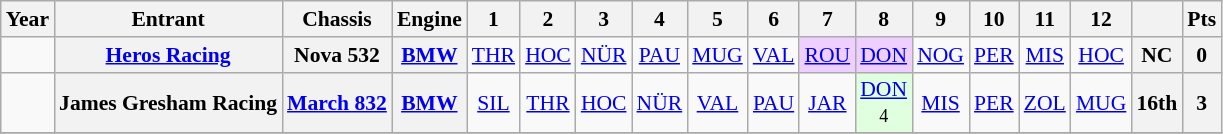<table class="wikitable" style="text-align:center; font-size:90%">
<tr>
<th>Year</th>
<th>Entrant</th>
<th>Chassis</th>
<th>Engine</th>
<th>1</th>
<th>2</th>
<th>3</th>
<th>4</th>
<th>5</th>
<th>6</th>
<th>7</th>
<th>8</th>
<th>9</th>
<th>10</th>
<th>11</th>
<th>12</th>
<th></th>
<th>Pts</th>
</tr>
<tr>
<td></td>
<th><a href='#'>Heros Racing</a></th>
<th>Nova 532</th>
<th><a href='#'>BMW</a></th>
<td><a href='#'>THR</a><br></td>
<td><a href='#'>HOC</a><br></td>
<td><a href='#'>NÜR</a><br></td>
<td><a href='#'>PAU</a><br></td>
<td><a href='#'>MUG</a><br></td>
<td><a href='#'>VAL</a><br></td>
<td style="background:#EFCFFF;"><a href='#'>ROU</a><br></td>
<td style="background:#EFCFFF;"><a href='#'>DON</a><br></td>
<td><a href='#'>NOG</a><br></td>
<td><a href='#'>PER</a><br></td>
<td><a href='#'>MIS</a><br></td>
<td><a href='#'>HOC</a><br></td>
<th>NC</th>
<th>0</th>
</tr>
<tr>
<td></td>
<th>James Gresham Racing</th>
<th><a href='#'>March 832</a></th>
<th><a href='#'>BMW</a></th>
<td><a href='#'>SIL</a><br><small></small></td>
<td><a href='#'>THR</a><br><small></small></td>
<td><a href='#'>HOC</a><br><small></small></td>
<td><a href='#'>NÜR</a><br><small></small></td>
<td><a href='#'>VAL</a><br><small></small></td>
<td><a href='#'>PAU</a><br><small></small></td>
<td><a href='#'>JAR</a><br><small></small></td>
<td style="background:#DFFFDF;"><a href='#'>DON</a><br><small>4</small></td>
<td><a href='#'>MIS</a><br><small></small></td>
<td><a href='#'>PER</a><br><small></small></td>
<td><a href='#'>ZOL</a><br><small></small></td>
<td><a href='#'>MUG</a><br><small></small></td>
<th>16th</th>
<th>3</th>
</tr>
<tr>
</tr>
</table>
